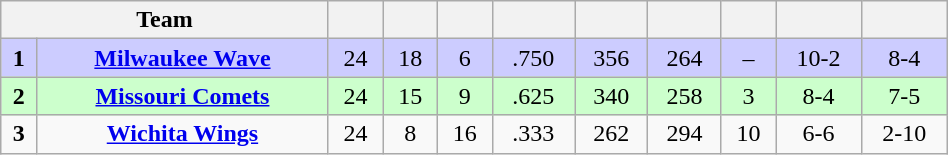<table class="wikitable" width=50% style="text-align:center">
<tr>
<th colspan=2>Team</th>
<th></th>
<th></th>
<th></th>
<th></th>
<th></th>
<th></th>
<th></th>
<th></th>
<th></th>
</tr>
<tr bgcolor="#ccccff">
<td><strong>1</strong></td>
<td><strong><a href='#'>Milwaukee Wave</a></strong></td>
<td>24</td>
<td>18</td>
<td>6</td>
<td>.750</td>
<td>356</td>
<td>264</td>
<td>–</td>
<td>10-2</td>
<td>8-4</td>
</tr>
<tr bgcolor="#ccffcc">
<td><strong>2</strong></td>
<td><strong><a href='#'>Missouri Comets</a></strong></td>
<td>24</td>
<td>15</td>
<td>9</td>
<td>.625</td>
<td>340</td>
<td>258</td>
<td>3</td>
<td>8-4</td>
<td>7-5</td>
</tr>
<tr>
<td><strong>3</strong></td>
<td><strong><a href='#'>Wichita Wings</a></strong></td>
<td>24</td>
<td>8</td>
<td>16</td>
<td>.333</td>
<td>262</td>
<td>294</td>
<td>10</td>
<td>6-6</td>
<td>2-10</td>
</tr>
</table>
